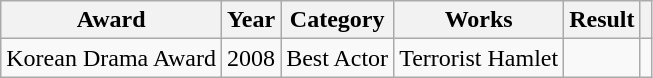<table class="wikitable">
<tr>
<th scope="col">Award</th>
<th scope="col">Year</th>
<th scope="col">Category</th>
<th scope="col">Works</th>
<th scope="col">Result</th>
<th></th>
</tr>
<tr>
<td>Korean Drama Award</td>
<td>2008</td>
<td>Best Actor</td>
<td>Terrorist Hamlet</td>
<td></td>
<td></td>
</tr>
</table>
